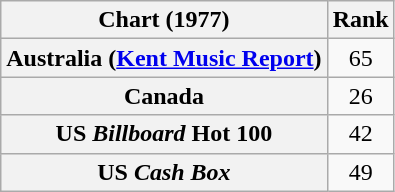<table class="wikitable sortable plainrowheaders">
<tr>
<th scope="col">Chart (1977)</th>
<th scope="col">Rank</th>
</tr>
<tr>
<th scope="row">Australia (<a href='#'>Kent Music Report</a>)</th>
<td style="text-align:center;">65</td>
</tr>
<tr>
<th scope="row">Canada</th>
<td style="text-align:center;">26</td>
</tr>
<tr>
<th scope="row">US <em>Billboard</em> Hot 100</th>
<td style="text-align:center;">42</td>
</tr>
<tr>
<th scope="row">US <em>Cash Box</em></th>
<td style="text-align:center;">49</td>
</tr>
</table>
